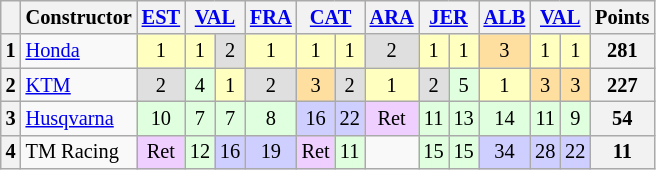<table class="wikitable" style="font-size:85%; text-align:center;">
<tr>
<th></th>
<th>Constructor</th>
<th><a href='#'>EST</a><br></th>
<th colspan=2><a href='#'>VAL</a><br></th>
<th><a href='#'>FRA</a><br></th>
<th colspan=2><a href='#'>CAT</a><br></th>
<th><a href='#'>ARA</a><br></th>
<th colspan=2><a href='#'>JER</a><br></th>
<th><a href='#'>ALB</a><br></th>
<th colspan=2><a href='#'>VAL</a><br></th>
<th>Points</th>
</tr>
<tr>
<th>1</th>
<td align=left> <a href='#'>Honda</a></td>
<td style="background:#ffffbf;">1</td>
<td style="background:#ffffbf;">1</td>
<td style="background:#dfdfdf;">2</td>
<td style="background:#ffffbf;">1</td>
<td style="background:#ffffbf;">1</td>
<td style="background:#ffffbf;">1</td>
<td style="background:#dfdfdf;">2</td>
<td style="background:#ffffbf;">1</td>
<td style="background:#ffffbf;">1</td>
<td style="background:#ffdf9f;">3</td>
<td style="background:#ffffbf;">1</td>
<td style="background:#ffffbf;">1</td>
<th>281</th>
</tr>
<tr>
<th>2</th>
<td align=left> <a href='#'>KTM</a></td>
<td style="background:#dfdfdf;">2</td>
<td style="background:#dfffdf;">4</td>
<td style="background:#ffffbf;">1</td>
<td style="background:#dfdfdf;">2</td>
<td style="background:#ffdf9f;">3</td>
<td style="background:#dfdfdf;">2</td>
<td style="background:#ffffbf;">1</td>
<td style="background:#dfdfdf;">2</td>
<td style="background:#dfffdf;">5</td>
<td style="background:#ffffbf;">1</td>
<td style="background:#ffdf9f;">3</td>
<td style="background:#ffdf9f;">3</td>
<th>227</th>
</tr>
<tr>
<th>3</th>
<td align=left> <a href='#'>Husqvarna</a></td>
<td style="background:#dfffdf;">10</td>
<td style="background:#dfffdf;">7</td>
<td style="background:#dfffdf;">7</td>
<td style="background:#dfffdf;">8</td>
<td style="background:#cfcfff;">16</td>
<td style="background:#cfcfff;">22</td>
<td style="background:#efcfff;">Ret</td>
<td style="background:#dfffdf;">11</td>
<td style="background:#dfffdf;">13</td>
<td style="background:#dfffdf;">14</td>
<td style="background:#dfffdf;">11</td>
<td style="background:#dfffdf;">9</td>
<th>54</th>
</tr>
<tr>
<th>4</th>
<td align=left> TM Racing</td>
<td style="background:#efcfff;">Ret</td>
<td style="background:#dfffdf;">12</td>
<td style="background:#cfcfff;">16</td>
<td style="background:#cfcfff;">19</td>
<td style="background:#efcfff;">Ret</td>
<td style="background:#dfffdf;">11</td>
<td></td>
<td style="background:#dfffdf;">15</td>
<td style="background:#dfffdf;">15</td>
<td style="background:#cfcfff;">34</td>
<td style="background:#cfcfff;">28</td>
<td style="background:#cfcfff;">22</td>
<th>11</th>
</tr>
</table>
